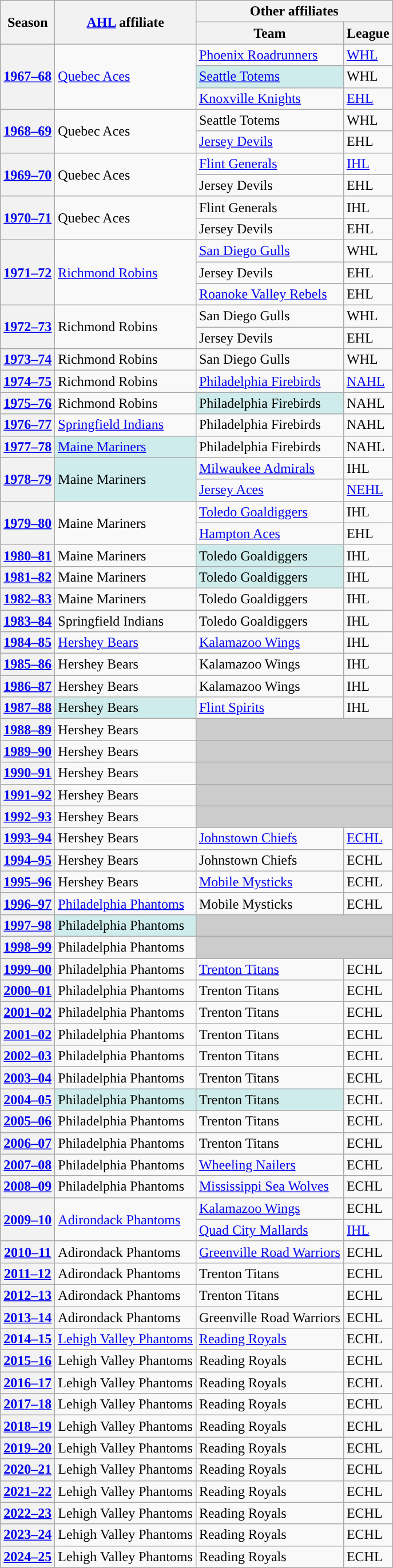<table class="wikitable">
<tr>
<th rowspan="2">Season</th>
<th rowspan="2"><a href='#'>AHL</a> affiliate</th>
<th colspan="2">Other affiliates</th>
</tr>
<tr>
<th>Team</th>
<th>League</th>
</tr>
<tr>
<th rowspan="3"><a href='#'>1967–68</a></th>
<td rowspan="3"><a href='#'>Quebec Aces</a></td>
<td><a href='#'>Phoenix Roadrunners</a></td>
<td><a href='#'>WHL</a></td>
</tr>
<tr>
<td bgcolor="#CFECEC"><a href='#'>Seattle Totems</a></td>
<td>WHL</td>
</tr>
<tr>
<td><a href='#'>Knoxville Knights</a></td>
<td><a href='#'>EHL</a></td>
</tr>
<tr>
<th rowspan="2"><a href='#'>1968–69</a></th>
<td rowspan="2">Quebec Aces</td>
<td>Seattle Totems</td>
<td>WHL</td>
</tr>
<tr>
<td><a href='#'>Jersey Devils</a></td>
<td>EHL</td>
</tr>
<tr>
<th rowspan="2"><a href='#'>1969–70</a></th>
<td rowspan="2">Quebec Aces</td>
<td><a href='#'>Flint Generals</a></td>
<td><a href='#'>IHL</a></td>
</tr>
<tr>
<td>Jersey Devils</td>
<td>EHL</td>
</tr>
<tr>
<th rowspan="2"><a href='#'>1970–71</a></th>
<td rowspan="2">Quebec Aces</td>
<td>Flint Generals</td>
<td>IHL</td>
</tr>
<tr>
<td>Jersey Devils</td>
<td>EHL</td>
</tr>
<tr>
<th rowspan="3"><a href='#'>1971–72</a></th>
<td rowspan="3"><a href='#'>Richmond Robins</a></td>
<td><a href='#'>San Diego Gulls</a></td>
<td>WHL</td>
</tr>
<tr>
<td>Jersey Devils</td>
<td>EHL</td>
</tr>
<tr>
<td><a href='#'>Roanoke Valley Rebels</a></td>
<td>EHL</td>
</tr>
<tr>
<th rowspan="2"><a href='#'>1972–73</a></th>
<td rowspan="2">Richmond Robins</td>
<td>San Diego Gulls</td>
<td>WHL</td>
</tr>
<tr>
<td>Jersey Devils</td>
<td>EHL</td>
</tr>
<tr>
<th><a href='#'>1973–74</a></th>
<td>Richmond Robins</td>
<td>San Diego Gulls</td>
<td>WHL</td>
</tr>
<tr>
<th><a href='#'>1974–75</a></th>
<td>Richmond Robins</td>
<td><a href='#'>Philadelphia Firebirds</a></td>
<td><a href='#'>NAHL</a></td>
</tr>
<tr>
<th><a href='#'>1975–76</a></th>
<td>Richmond Robins</td>
<td bgcolor="#CFECEC">Philadelphia Firebirds</td>
<td>NAHL</td>
</tr>
<tr>
<th><a href='#'>1976–77</a></th>
<td><a href='#'>Springfield Indians</a></td>
<td>Philadelphia Firebirds</td>
<td>NAHL</td>
</tr>
<tr>
<th><a href='#'>1977–78</a></th>
<td bgcolor="#CFECEC"><a href='#'>Maine Mariners</a></td>
<td>Philadelphia Firebirds</td>
<td>NAHL</td>
</tr>
<tr>
<th rowspan="2"><a href='#'>1978–79</a></th>
<td rowspan="2" bgcolor="#CFECEC">Maine Mariners</td>
<td><a href='#'>Milwaukee Admirals</a></td>
<td>IHL</td>
</tr>
<tr>
<td><a href='#'>Jersey Aces</a></td>
<td><a href='#'>NEHL</a></td>
</tr>
<tr>
<th rowspan="2"><a href='#'>1979–80</a></th>
<td rowspan="2">Maine Mariners</td>
<td><a href='#'>Toledo Goaldiggers</a></td>
<td>IHL</td>
</tr>
<tr>
<td><a href='#'>Hampton Aces</a></td>
<td>EHL</td>
</tr>
<tr>
<th><a href='#'>1980–81</a></th>
<td>Maine Mariners</td>
<td bgcolor="#CFECEC">Toledo Goaldiggers</td>
<td>IHL</td>
</tr>
<tr>
<th><a href='#'>1981–82</a></th>
<td>Maine Mariners</td>
<td bgcolor="#CFECEC">Toledo Goaldiggers</td>
<td>IHL</td>
</tr>
<tr>
<th><a href='#'>1982–83</a></th>
<td>Maine Mariners</td>
<td>Toledo Goaldiggers</td>
<td>IHL</td>
</tr>
<tr>
<th><a href='#'>1983–84</a></th>
<td>Springfield Indians</td>
<td>Toledo Goaldiggers</td>
<td>IHL</td>
</tr>
<tr>
<th><a href='#'>1984–85</a></th>
<td><a href='#'>Hershey Bears</a></td>
<td><a href='#'>Kalamazoo Wings</a></td>
<td>IHL</td>
</tr>
<tr>
<th><a href='#'>1985–86</a></th>
<td>Hershey Bears</td>
<td>Kalamazoo Wings</td>
<td>IHL</td>
</tr>
<tr>
<th><a href='#'>1986–87</a></th>
<td>Hershey Bears</td>
<td>Kalamazoo Wings</td>
<td>IHL</td>
</tr>
<tr>
<th><a href='#'>1987–88</a></th>
<td bgcolor="#CFECEC">Hershey Bears</td>
<td><a href='#'>Flint Spirits</a></td>
<td>IHL</td>
</tr>
<tr>
<th><a href='#'>1988–89</a></th>
<td>Hershey Bears</td>
<td colspan="2" style="background:#ccc"></td>
</tr>
<tr>
<th><a href='#'>1989–90</a></th>
<td>Hershey Bears</td>
<td colspan="2" style="background:#ccc"></td>
</tr>
<tr>
<th><a href='#'>1990–91</a></th>
<td>Hershey Bears</td>
<td colspan="2" style="background:#ccc"></td>
</tr>
<tr>
<th><a href='#'>1991–92</a></th>
<td>Hershey Bears</td>
<td colspan="2" style="background:#ccc"></td>
</tr>
<tr>
<th><a href='#'>1992–93</a></th>
<td>Hershey Bears</td>
<td colspan="2" style="background:#ccc"></td>
</tr>
<tr>
<th><a href='#'>1993–94</a></th>
<td>Hershey Bears</td>
<td><a href='#'>Johnstown Chiefs</a></td>
<td><a href='#'>ECHL</a></td>
</tr>
<tr>
<th><a href='#'>1994–95</a></th>
<td>Hershey Bears</td>
<td>Johnstown Chiefs</td>
<td>ECHL</td>
</tr>
<tr>
<th><a href='#'>1995–96</a></th>
<td>Hershey Bears</td>
<td><a href='#'>Mobile Mysticks</a></td>
<td>ECHL</td>
</tr>
<tr>
<th><a href='#'>1996–97</a></th>
<td><a href='#'>Philadelphia Phantoms</a></td>
<td>Mobile Mysticks</td>
<td>ECHL</td>
</tr>
<tr>
<th><a href='#'>1997–98</a></th>
<td bgcolor="#CFECEC">Philadelphia Phantoms</td>
<td colspan="2" style="background:#ccc"></td>
</tr>
<tr>
<th><a href='#'>1998–99</a></th>
<td>Philadelphia Phantoms</td>
<td colspan="2" style="background:#ccc"></td>
</tr>
<tr>
<th><a href='#'>1999–00</a></th>
<td>Philadelphia Phantoms</td>
<td><a href='#'>Trenton Titans</a></td>
<td>ECHL</td>
</tr>
<tr>
<th><a href='#'>2000–01</a></th>
<td>Philadelphia Phantoms</td>
<td>Trenton Titans</td>
<td>ECHL</td>
</tr>
<tr>
<th><a href='#'>2001–02</a></th>
<td>Philadelphia Phantoms</td>
<td>Trenton Titans</td>
<td>ECHL</td>
</tr>
<tr>
<th><a href='#'>2001–02</a></th>
<td>Philadelphia Phantoms</td>
<td>Trenton Titans</td>
<td>ECHL</td>
</tr>
<tr>
<th><a href='#'>2002–03</a></th>
<td>Philadelphia Phantoms</td>
<td>Trenton Titans</td>
<td>ECHL</td>
</tr>
<tr>
<th><a href='#'>2003–04</a></th>
<td>Philadelphia Phantoms</td>
<td>Trenton Titans</td>
<td>ECHL</td>
</tr>
<tr>
<th><a href='#'>2004–05</a></th>
<td bgcolor="#CFECEC">Philadelphia Phantoms</td>
<td bgcolor="#CFECEC">Trenton Titans</td>
<td>ECHL</td>
</tr>
<tr>
<th><a href='#'>2005–06</a></th>
<td>Philadelphia Phantoms</td>
<td>Trenton Titans</td>
<td>ECHL</td>
</tr>
<tr>
<th><a href='#'>2006–07</a></th>
<td>Philadelphia Phantoms</td>
<td>Trenton Titans</td>
<td>ECHL</td>
</tr>
<tr>
<th><a href='#'>2007–08</a></th>
<td>Philadelphia Phantoms</td>
<td><a href='#'>Wheeling Nailers</a></td>
<td>ECHL</td>
</tr>
<tr>
<th><a href='#'>2008–09</a></th>
<td>Philadelphia Phantoms</td>
<td><a href='#'>Mississippi Sea Wolves</a></td>
<td>ECHL</td>
</tr>
<tr>
<th rowspan="2"><a href='#'>2009–10</a></th>
<td rowspan="2"><a href='#'>Adirondack Phantoms</a></td>
<td><a href='#'>Kalamazoo Wings</a></td>
<td>ECHL</td>
</tr>
<tr>
<td><a href='#'>Quad City Mallards</a></td>
<td><a href='#'>IHL</a></td>
</tr>
<tr>
<th><a href='#'>2010–11</a></th>
<td>Adirondack Phantoms</td>
<td><a href='#'>Greenville Road Warriors</a></td>
<td>ECHL</td>
</tr>
<tr>
<th><a href='#'>2011–12</a></th>
<td>Adirondack Phantoms</td>
<td>Trenton Titans</td>
<td>ECHL</td>
</tr>
<tr>
<th><a href='#'>2012–13</a></th>
<td>Adirondack Phantoms</td>
<td>Trenton Titans</td>
<td>ECHL</td>
</tr>
<tr>
<th><a href='#'>2013–14</a></th>
<td>Adirondack Phantoms</td>
<td>Greenville Road Warriors</td>
<td>ECHL</td>
</tr>
<tr>
<th><a href='#'>2014–15</a></th>
<td><a href='#'>Lehigh Valley Phantoms</a></td>
<td><a href='#'>Reading Royals</a></td>
<td>ECHL</td>
</tr>
<tr>
<th><a href='#'>2015–16</a></th>
<td>Lehigh Valley Phantoms</td>
<td>Reading Royals</td>
<td>ECHL</td>
</tr>
<tr>
<th><a href='#'>2016–17</a></th>
<td>Lehigh Valley Phantoms</td>
<td>Reading Royals</td>
<td>ECHL</td>
</tr>
<tr>
<th><a href='#'>2017–18</a></th>
<td>Lehigh Valley Phantoms</td>
<td>Reading Royals</td>
<td>ECHL</td>
</tr>
<tr>
<th><a href='#'>2018–19</a></th>
<td>Lehigh Valley Phantoms</td>
<td>Reading Royals</td>
<td>ECHL</td>
</tr>
<tr>
<th><a href='#'>2019–20</a></th>
<td>Lehigh Valley Phantoms</td>
<td>Reading Royals</td>
<td>ECHL</td>
</tr>
<tr>
<th><a href='#'>2020–21</a></th>
<td>Lehigh Valley Phantoms</td>
<td>Reading Royals</td>
<td>ECHL</td>
</tr>
<tr>
<th><a href='#'>2021–22</a></th>
<td>Lehigh Valley Phantoms</td>
<td>Reading Royals</td>
<td>ECHL</td>
</tr>
<tr>
<th><a href='#'>2022–23</a></th>
<td>Lehigh Valley Phantoms</td>
<td>Reading Royals</td>
<td>ECHL</td>
</tr>
<tr>
<th><a href='#'>2023–24</a></th>
<td>Lehigh Valley Phantoms</td>
<td>Reading Royals</td>
<td>ECHL</td>
</tr>
<tr>
<th><a href='#'>2024–25</a></th>
<td>Lehigh Valley Phantoms</td>
<td>Reading Royals</td>
<td>ECHL</td>
</tr>
</table>
